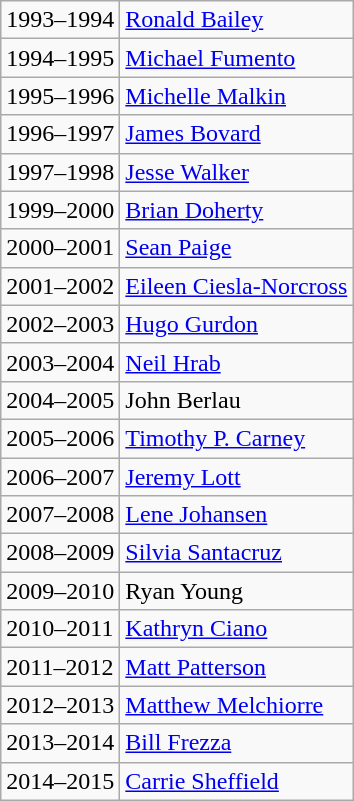<table class="wikitable">
<tr>
<td>1993–1994</td>
<td><a href='#'>Ronald Bailey</a></td>
</tr>
<tr>
<td>1994–1995</td>
<td><a href='#'>Michael Fumento</a></td>
</tr>
<tr>
<td>1995–1996</td>
<td><a href='#'>Michelle Malkin</a></td>
</tr>
<tr>
<td>1996–1997</td>
<td><a href='#'>James Bovard</a></td>
</tr>
<tr>
<td>1997–1998</td>
<td><a href='#'>Jesse Walker</a></td>
</tr>
<tr>
<td>1999–2000</td>
<td><a href='#'>Brian Doherty</a></td>
</tr>
<tr>
<td>2000–2001</td>
<td><a href='#'>Sean Paige</a></td>
</tr>
<tr>
<td>2001–2002</td>
<td><a href='#'>Eileen Ciesla-Norcross</a></td>
</tr>
<tr>
<td>2002–2003</td>
<td><a href='#'>Hugo Gurdon</a></td>
</tr>
<tr>
<td>2003–2004</td>
<td><a href='#'>Neil Hrab</a></td>
</tr>
<tr>
<td>2004–2005</td>
<td>John Berlau</td>
</tr>
<tr>
<td>2005–2006</td>
<td><a href='#'>Timothy P. Carney</a></td>
</tr>
<tr>
<td>2006–2007</td>
<td><a href='#'>Jeremy Lott</a></td>
</tr>
<tr>
<td>2007–2008</td>
<td><a href='#'>Lene Johansen</a></td>
</tr>
<tr>
<td>2008–2009</td>
<td><a href='#'>Silvia Santacruz</a></td>
</tr>
<tr>
<td>2009–2010</td>
<td>Ryan Young</td>
</tr>
<tr>
<td>2010–2011</td>
<td><a href='#'>Kathryn Ciano</a></td>
</tr>
<tr>
<td>2011–2012</td>
<td><a href='#'>Matt Patterson</a></td>
</tr>
<tr>
<td>2012–2013</td>
<td><a href='#'>Matthew Melchiorre</a></td>
</tr>
<tr>
<td>2013–2014</td>
<td><a href='#'>Bill Frezza</a></td>
</tr>
<tr>
<td>2014–2015</td>
<td><a href='#'>Carrie Sheffield</a></td>
</tr>
</table>
